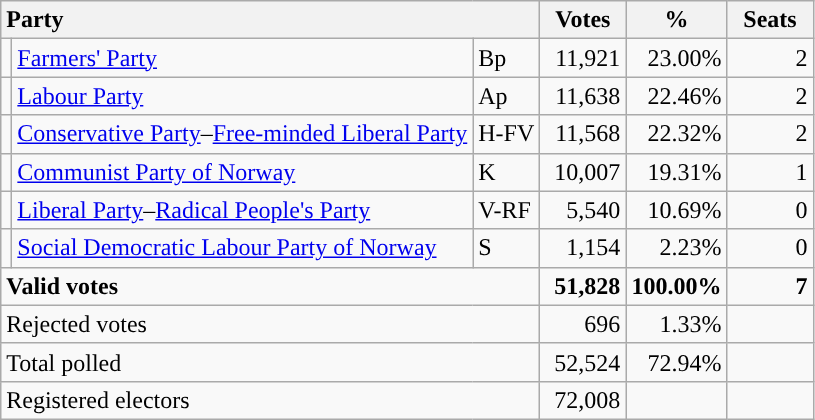<table class="wikitable" border="1" style="text-align:right;">
<tr>
<th style="text-align:left;" colspan=3>Party</th>
<th align=center width="50">Votes</th>
<th align=center width="50">%</th>
<th align=center width="50">Seats</th>
</tr>
<tr>
<td style="color:inherit;background:"></td>
<td align=left><a href='#'>Farmers' Party</a></td>
<td align=left>Bp</td>
<td>11,921</td>
<td>23.00%</td>
<td>2</td>
</tr>
<tr>
<td style="color:inherit;background:"></td>
<td align=left><a href='#'>Labour Party</a></td>
<td align=left>Ap</td>
<td>11,638</td>
<td>22.46%</td>
<td>2</td>
</tr>
<tr>
<td></td>
<td align=left><a href='#'>Conservative Party</a>–<a href='#'>Free-minded Liberal Party</a></td>
<td align=left>H-FV</td>
<td>11,568</td>
<td>22.32%</td>
<td>2</td>
</tr>
<tr>
<td style="color:inherit;background:"></td>
<td align=left><a href='#'>Communist Party of Norway</a></td>
<td align=left>K</td>
<td>10,007</td>
<td>19.31%</td>
<td>1</td>
</tr>
<tr>
<td></td>
<td align=left><a href='#'>Liberal Party</a>–<a href='#'>Radical People's Party</a></td>
<td align=left>V-RF</td>
<td>5,540</td>
<td>10.69%</td>
<td>0</td>
</tr>
<tr>
<td style="color:inherit;background:"></td>
<td align=left><a href='#'>Social Democratic Labour Party of Norway</a></td>
<td align=left>S</td>
<td>1,154</td>
<td>2.23%</td>
<td>0</td>
</tr>
<tr style="font-weight:bold">
<td align=left colspan=3>Valid votes</td>
<td>51,828</td>
<td>100.00%</td>
<td>7</td>
</tr>
<tr>
<td align=left colspan=3>Rejected votes</td>
<td>696</td>
<td>1.33%</td>
<td></td>
</tr>
<tr>
<td align=left colspan=3>Total polled</td>
<td>52,524</td>
<td>72.94%</td>
<td></td>
</tr>
<tr>
<td align=left colspan=3>Registered electors</td>
<td>72,008</td>
<td></td>
<td></td>
</tr>
</table>
